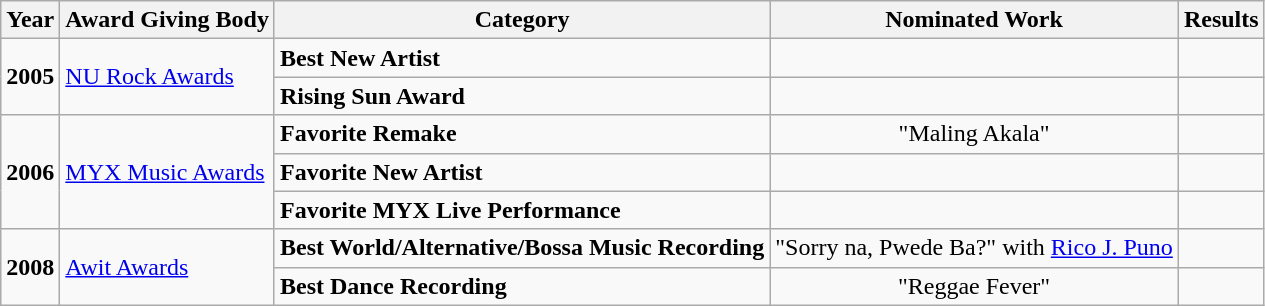<table class="wikitable">
<tr>
<th>Year</th>
<th>Award Giving Body</th>
<th>Category</th>
<th>Nominated Work</th>
<th>Results</th>
</tr>
<tr>
<td rowspan=2><strong>2005</strong></td>
<td rowspan=2><a href='#'>NU Rock Awards</a></td>
<td><strong>Best New Artist</strong></td>
<td></td>
<td></td>
</tr>
<tr>
<td><strong>Rising Sun Award</strong></td>
<td></td>
<td></td>
</tr>
<tr>
<td rowspan=3><strong>2006</strong></td>
<td rowspan=3><a href='#'>MYX Music Awards</a></td>
<td><strong>Favorite Remake</strong></td>
<td align=center>"Maling Akala"</td>
<td></td>
</tr>
<tr>
<td><strong>Favorite New Artist</strong></td>
<td></td>
<td></td>
</tr>
<tr>
<td><strong>Favorite MYX Live Performance</strong></td>
<td></td>
<td></td>
</tr>
<tr>
<td rowspan=2><strong>2008</strong></td>
<td rowspan=2><a href='#'>Awit Awards</a></td>
<td><strong>Best World/Alternative/Bossa Music Recording</strong></td>
<td align=center>"Sorry na, Pwede Ba?" with <a href='#'>Rico J. Puno</a></td>
<td></td>
</tr>
<tr>
<td><strong>Best Dance Recording</strong></td>
<td align=center>"Reggae Fever"</td>
<td></td>
</tr>
</table>
